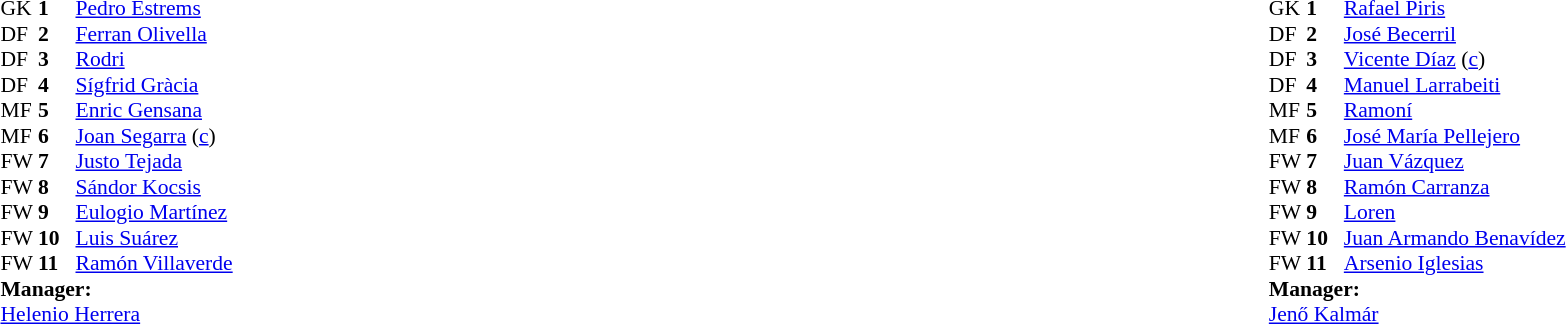<table width="100%">
<tr>
<td valign="top" width="50%"><br><table style="font-size: 90%" cellspacing="0" cellpadding="0">
<tr>
<td colspan="4"></td>
</tr>
<tr>
<th width="25"></th>
<th width="25"></th>
</tr>
<tr>
<td>GK</td>
<td><strong>1</strong></td>
<td> <a href='#'>Pedro Estrems</a></td>
</tr>
<tr>
<td>DF</td>
<td><strong>2</strong></td>
<td> <a href='#'>Ferran Olivella</a></td>
</tr>
<tr>
<td>DF</td>
<td><strong>3</strong></td>
<td> <a href='#'>Rodri</a></td>
</tr>
<tr>
<td>DF</td>
<td><strong>4</strong></td>
<td> <a href='#'>Sígfrid Gràcia</a></td>
</tr>
<tr>
<td>MF</td>
<td><strong>5</strong></td>
<td> <a href='#'>Enric Gensana</a></td>
</tr>
<tr>
<td>MF</td>
<td><strong>6</strong></td>
<td> <a href='#'>Joan Segarra</a> (<a href='#'>c</a>)</td>
</tr>
<tr>
<td>FW</td>
<td><strong>7</strong></td>
<td> <a href='#'>Justo Tejada</a></td>
</tr>
<tr>
<td>FW</td>
<td><strong>8</strong></td>
<td> <a href='#'>Sándor Kocsis</a></td>
</tr>
<tr>
<td>FW</td>
<td><strong>9</strong></td>
<td> <a href='#'>Eulogio Martínez</a></td>
</tr>
<tr>
<td>FW</td>
<td><strong>10</strong></td>
<td> <a href='#'>Luis Suárez</a></td>
</tr>
<tr>
<td>FW</td>
<td><strong>11</strong></td>
<td> <a href='#'>Ramón Villaverde</a></td>
</tr>
<tr>
<td colspan=4><strong>Manager:</strong></td>
</tr>
<tr>
<td colspan="4"> <a href='#'>Helenio Herrera</a></td>
</tr>
</table>
</td>
<td valign="top" width="50%"><br><table style="font-size: 90%" cellspacing="0" cellpadding="0" align=center>
<tr>
<td colspan="4"></td>
</tr>
<tr>
<th width="25"></th>
<th width="25"></th>
</tr>
<tr>
<td>GK</td>
<td><strong>1</strong></td>
<td> <a href='#'>Rafael Piris</a></td>
</tr>
<tr>
<td>DF</td>
<td><strong>2</strong></td>
<td> <a href='#'>José Becerril</a></td>
</tr>
<tr>
<td>DF</td>
<td><strong>3</strong></td>
<td> <a href='#'>Vicente Díaz</a> (<a href='#'>c</a>)</td>
</tr>
<tr>
<td>DF</td>
<td><strong>4</strong></td>
<td> <a href='#'>Manuel Larrabeiti</a></td>
</tr>
<tr>
<td>MF</td>
<td><strong>5</strong></td>
<td> <a href='#'>Ramoní</a></td>
</tr>
<tr>
<td>MF</td>
<td><strong>6</strong></td>
<td> <a href='#'>José María Pellejero</a></td>
</tr>
<tr>
<td>FW</td>
<td><strong>7</strong></td>
<td> <a href='#'>Juan Vázquez</a></td>
</tr>
<tr>
<td>FW</td>
<td><strong>8</strong></td>
<td> <a href='#'>Ramón Carranza</a></td>
</tr>
<tr>
<td>FW</td>
<td><strong>9</strong></td>
<td> <a href='#'>Loren</a></td>
</tr>
<tr>
<td>FW</td>
<td><strong>10</strong></td>
<td> <a href='#'>Juan Armando Benavídez</a></td>
</tr>
<tr>
<td>FW</td>
<td><strong>11</strong></td>
<td> <a href='#'>Arsenio Iglesias</a></td>
</tr>
<tr>
<td colspan=4><strong>Manager:</strong></td>
</tr>
<tr>
<td colspan="4"> <a href='#'>Jenő Kalmár</a></td>
</tr>
<tr>
</tr>
</table>
</td>
</tr>
</table>
